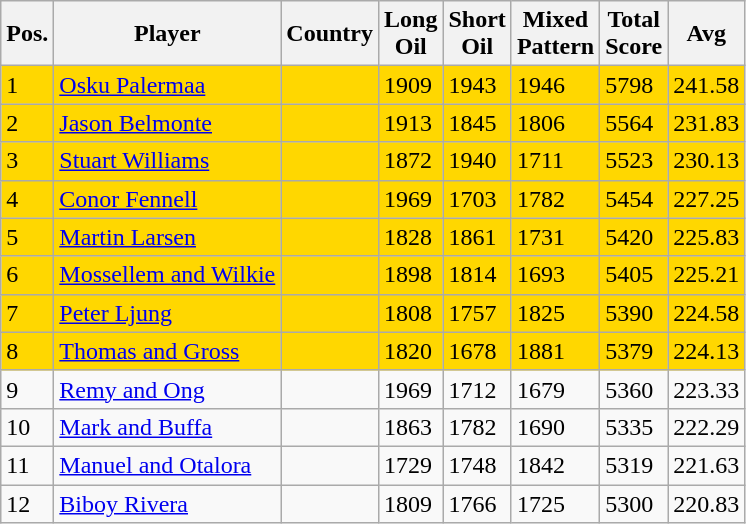<table class="wikitable">
<tr>
<th>Pos.</th>
<th>Player</th>
<th>Country</th>
<th>Long<br>Oil</th>
<th>Short<br>Oil</th>
<th>Mixed<br>Pattern</th>
<th>Total<br>Score</th>
<th>Avg</th>
</tr>
<tr bgcolor=gold>
<td>1</td>
<td><a href='#'>Osku Palermaa</a></td>
<td></td>
<td>1909</td>
<td>1943</td>
<td>1946</td>
<td>5798</td>
<td>241.58</td>
</tr>
<tr bgcolor=gold>
<td>2</td>
<td><a href='#'>Jason Belmonte</a></td>
<td></td>
<td>1913</td>
<td>1845</td>
<td>1806</td>
<td>5564</td>
<td>231.83</td>
</tr>
<tr bgcolor=gold>
<td>3</td>
<td><a href='#'>Stuart Williams</a></td>
<td></td>
<td>1872</td>
<td>1940</td>
<td>1711</td>
<td>5523</td>
<td>230.13</td>
</tr>
<tr bgcolor=gold>
<td>4</td>
<td><a href='#'>Conor Fennell</a></td>
<td></td>
<td>1969</td>
<td>1703</td>
<td>1782</td>
<td>5454</td>
<td>227.25</td>
</tr>
<tr bgcolor=gold>
<td>5</td>
<td><a href='#'>Martin Larsen</a></td>
<td></td>
<td>1828</td>
<td>1861</td>
<td>1731</td>
<td>5420</td>
<td>225.83</td>
</tr>
<tr bgcolor=gold>
<td>6</td>
<td><a href='#'>Mossellem and Wilkie</a></td>
<td></td>
<td>1898</td>
<td>1814</td>
<td>1693</td>
<td>5405</td>
<td>225.21</td>
</tr>
<tr bgcolor=gold>
<td>7</td>
<td><a href='#'>Peter Ljung</a></td>
<td></td>
<td>1808</td>
<td>1757</td>
<td>1825</td>
<td>5390</td>
<td>224.58</td>
</tr>
<tr bgcolor=gold>
<td>8</td>
<td><a href='#'>Thomas and Gross</a></td>
<td></td>
<td>1820</td>
<td>1678</td>
<td>1881</td>
<td>5379</td>
<td>224.13</td>
</tr>
<tr>
<td>9</td>
<td><a href='#'>Remy and Ong</a></td>
<td></td>
<td>1969</td>
<td>1712</td>
<td>1679</td>
<td>5360</td>
<td>223.33</td>
</tr>
<tr>
<td>10</td>
<td><a href='#'>Mark and Buffa</a></td>
<td></td>
<td>1863</td>
<td>1782</td>
<td>1690</td>
<td>5335</td>
<td>222.29</td>
</tr>
<tr>
<td>11</td>
<td><a href='#'>Manuel and Otalora</a></td>
<td></td>
<td>1729</td>
<td>1748</td>
<td>1842</td>
<td>5319</td>
<td>221.63</td>
</tr>
<tr>
<td>12</td>
<td><a href='#'>Biboy Rivera</a></td>
<td></td>
<td>1809</td>
<td>1766</td>
<td>1725</td>
<td>5300</td>
<td>220.83</td>
</tr>
</table>
